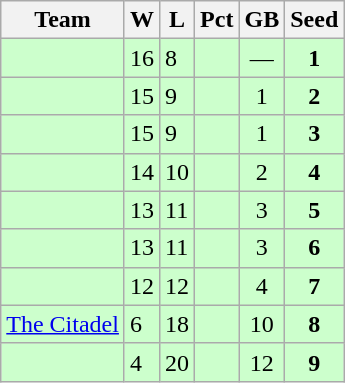<table class=wikitable>
<tr>
<th>Team</th>
<th>W</th>
<th>L</th>
<th>Pct</th>
<th>GB</th>
<th>Seed</th>
</tr>
<tr bgcolor=ccffcc>
<td></td>
<td>16</td>
<td>8</td>
<td></td>
<td style="text-align: center;">—</td>
<td style="text-align: center;"><strong>1</strong></td>
</tr>
<tr bgcolor=ccffcc>
<td></td>
<td>15</td>
<td>9</td>
<td></td>
<td style="text-align: center;">1</td>
<td style="text-align: center;"><strong>2</strong></td>
</tr>
<tr bgcolor=ccffcc>
<td></td>
<td>15</td>
<td>9</td>
<td></td>
<td style="text-align: center;">1</td>
<td style="text-align: center;"><strong>3</strong></td>
</tr>
<tr bgcolor=ccffcc>
<td></td>
<td>14</td>
<td>10</td>
<td></td>
<td style="text-align: center;">2</td>
<td style="text-align: center;"><strong>4</strong></td>
</tr>
<tr bgcolor=ccffcc>
<td></td>
<td>13</td>
<td>11</td>
<td></td>
<td style="text-align: center;">3</td>
<td style="text-align: center;"><strong>5</strong></td>
</tr>
<tr bgcolor=ccffcc>
<td></td>
<td>13</td>
<td>11</td>
<td></td>
<td style="text-align: center;">3</td>
<td style="text-align: center;"><strong>6</strong></td>
</tr>
<tr bgcolor=ccffcc>
<td></td>
<td>12</td>
<td>12</td>
<td></td>
<td style="text-align: center;">4</td>
<td style="text-align: center;"><strong>7</strong></td>
</tr>
<tr bgcolor=ccffcc>
<td><a href='#'>The Citadel</a></td>
<td>6</td>
<td>18</td>
<td></td>
<td style="text-align: center;">10</td>
<td style="text-align: center;"><strong>8</strong></td>
</tr>
<tr bgcolor=ccffcc>
<td></td>
<td>4</td>
<td>20</td>
<td></td>
<td style="text-align: center;">12</td>
<td style="text-align: center;"><strong>9</strong></td>
</tr>
</table>
